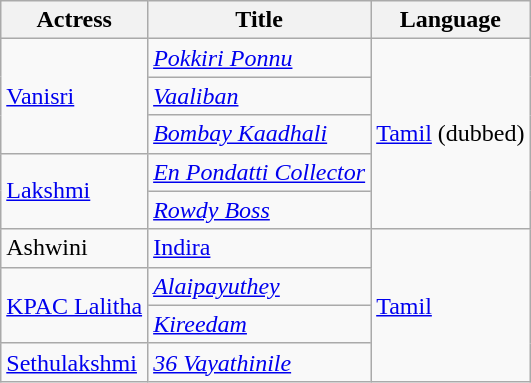<table class="wikitable sortable">
<tr>
<th>Actress</th>
<th>Title</th>
<th>Language</th>
</tr>
<tr>
<td rowspan=3><a href='#'>Vanisri</a></td>
<td><em><a href='#'>Pokkiri Ponnu</a></em></td>
<td rowspan="5"><a href='#'>Tamil</a> (dubbed)</td>
</tr>
<tr>
<td><em><a href='#'>Vaaliban</a></em></td>
</tr>
<tr>
<td><em><a href='#'>Bombay Kaadhali</a></em></td>
</tr>
<tr>
<td rowspan=2><a href='#'>Lakshmi</a></td>
<td><em><a href='#'>En Pondatti Collector</a></em></td>
</tr>
<tr>
<td><em><a href='#'>Rowdy Boss</a></em></td>
</tr>
<tr>
<td>Ashwini</td>
<td><a href='#'>Indira</a></td>
<td rowspan="4"><a href='#'>Tamil</a></td>
</tr>
<tr>
<td rowspan="2"><a href='#'>KPAC Lalitha</a></td>
<td><em><a href='#'>Alaipayuthey</a></em></td>
</tr>
<tr>
<td><em><a href='#'>Kireedam</a></em></td>
</tr>
<tr>
<td><a href='#'>Sethulakshmi</a></td>
<td><em><a href='#'>36 Vayathinile</a></em></td>
</tr>
</table>
